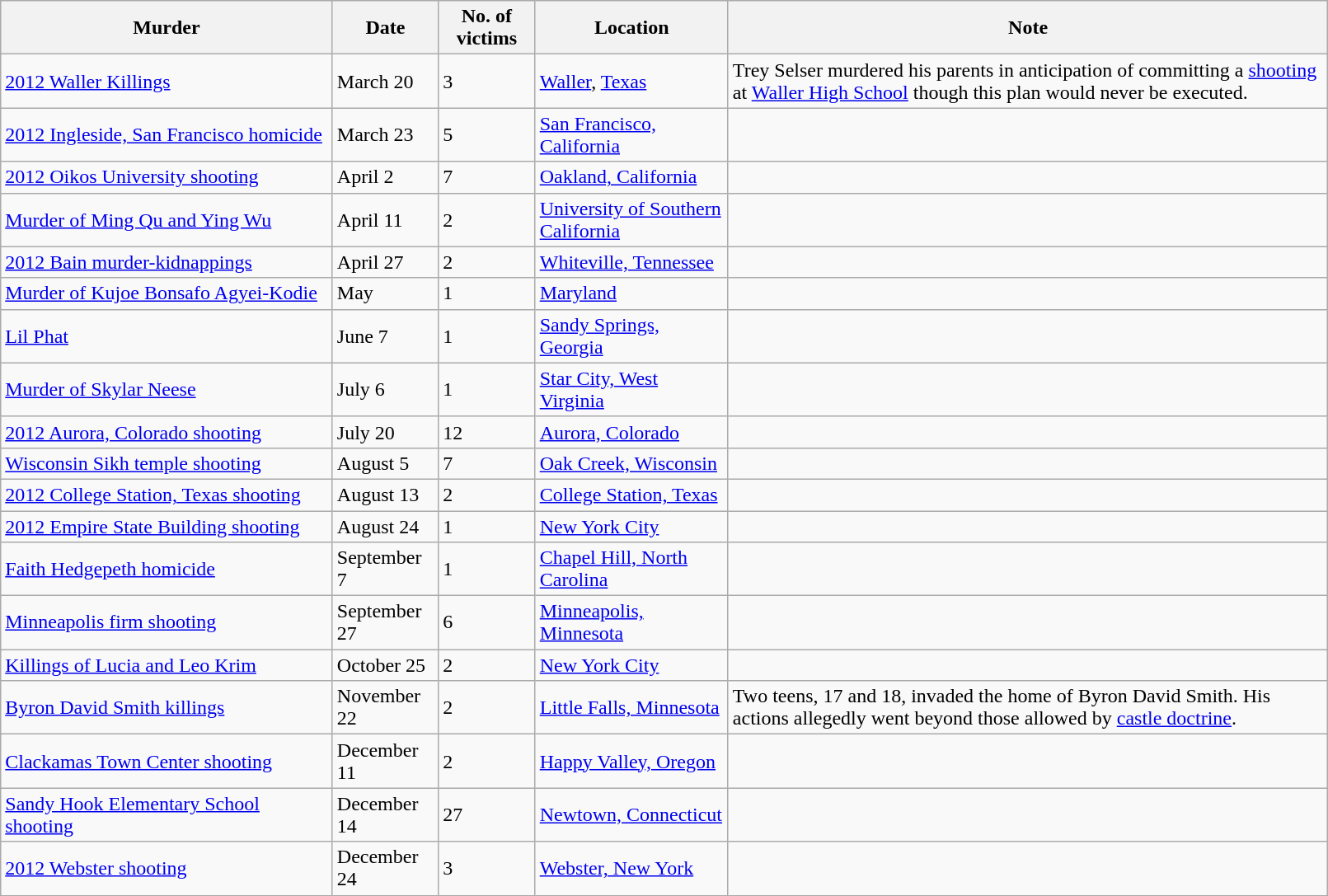<table class="sortable wikitable" width="85%" cellpadding="5">
<tr>
<th width=25%>Murder</th>
<th>Date</th>
<th>No. of victims</th>
<th>Location</th>
<th>Note</th>
</tr>
<tr>
<td><a href='#'>2012 Waller Killings</a></td>
<td>March 20</td>
<td>3</td>
<td><a href='#'>Waller</a>, <a href='#'>Texas</a></td>
<td>Trey Selser murdered his parents in anticipation of committing a <a href='#'>shooting</a> at <a href='#'>Waller High School</a> though this plan would never be executed.</td>
</tr>
<tr>
<td><a href='#'>2012 Ingleside, San Francisco homicide</a></td>
<td>March 23</td>
<td>5</td>
<td><a href='#'>San Francisco, California</a></td>
<td></td>
</tr>
<tr>
<td><a href='#'>2012 Oikos University shooting</a></td>
<td>April 2</td>
<td>7</td>
<td><a href='#'>Oakland, California</a></td>
<td></td>
</tr>
<tr>
<td><a href='#'>Murder of Ming Qu and Ying Wu</a></td>
<td>April 11</td>
<td>2</td>
<td><a href='#'>University of Southern California</a></td>
<td></td>
</tr>
<tr>
<td><a href='#'>2012 Bain murder-kidnappings</a></td>
<td>April 27</td>
<td>2</td>
<td><a href='#'>Whiteville, Tennessee</a></td>
<td></td>
</tr>
<tr>
<td><a href='#'>Murder of Kujoe Bonsafo Agyei-Kodie</a></td>
<td>May</td>
<td>1</td>
<td><a href='#'>Maryland</a></td>
<td></td>
</tr>
<tr>
<td><a href='#'>Lil Phat</a></td>
<td>June 7</td>
<td>1</td>
<td><a href='#'>Sandy Springs, Georgia</a></td>
<td></td>
</tr>
<tr>
<td><a href='#'>Murder of Skylar Neese</a></td>
<td>July 6</td>
<td>1</td>
<td><a href='#'>Star City, West Virginia</a></td>
<td></td>
</tr>
<tr>
<td><a href='#'>2012 Aurora, Colorado shooting</a></td>
<td>July 20</td>
<td>12</td>
<td><a href='#'>Aurora, Colorado</a></td>
<td></td>
</tr>
<tr>
<td><a href='#'>Wisconsin Sikh temple shooting</a></td>
<td>August 5</td>
<td>7</td>
<td><a href='#'>Oak Creek, Wisconsin</a></td>
<td></td>
</tr>
<tr>
<td><a href='#'>2012 College Station, Texas shooting</a></td>
<td>August 13</td>
<td>2</td>
<td><a href='#'>College Station, Texas</a></td>
<td></td>
</tr>
<tr>
<td><a href='#'>2012 Empire State Building shooting</a></td>
<td>August 24</td>
<td>1</td>
<td><a href='#'>New York City</a></td>
<td></td>
</tr>
<tr>
<td><a href='#'>Faith Hedgepeth homicide</a></td>
<td>September 7</td>
<td>1</td>
<td><a href='#'>Chapel Hill, North Carolina</a></td>
</tr>
<tr>
<td><a href='#'>Minneapolis firm shooting</a></td>
<td>September 27</td>
<td>6</td>
<td><a href='#'>Minneapolis, Minnesota</a></td>
<td></td>
</tr>
<tr>
<td><a href='#'>Killings of Lucia and Leo Krim</a></td>
<td>October 25</td>
<td>2</td>
<td><a href='#'>New York City</a></td>
<td></td>
</tr>
<tr>
<td><a href='#'>Byron David Smith killings</a></td>
<td>November 22</td>
<td>2</td>
<td><a href='#'>Little Falls, Minnesota</a></td>
<td>Two teens, 17 and 18, invaded the home of Byron David Smith. His actions allegedly went beyond those allowed by <a href='#'>castle doctrine</a>.</td>
</tr>
<tr>
<td><a href='#'>Clackamas Town Center shooting</a></td>
<td>December 11</td>
<td>2</td>
<td><a href='#'>Happy Valley, Oregon</a></td>
<td></td>
</tr>
<tr>
<td><a href='#'>Sandy Hook Elementary School shooting</a></td>
<td>December 14</td>
<td>27</td>
<td><a href='#'>Newtown, Connecticut</a></td>
<td></td>
</tr>
<tr>
<td><a href='#'>2012 Webster shooting</a></td>
<td>December 24</td>
<td>3</td>
<td><a href='#'>Webster, New York</a></td>
<td></td>
</tr>
</table>
